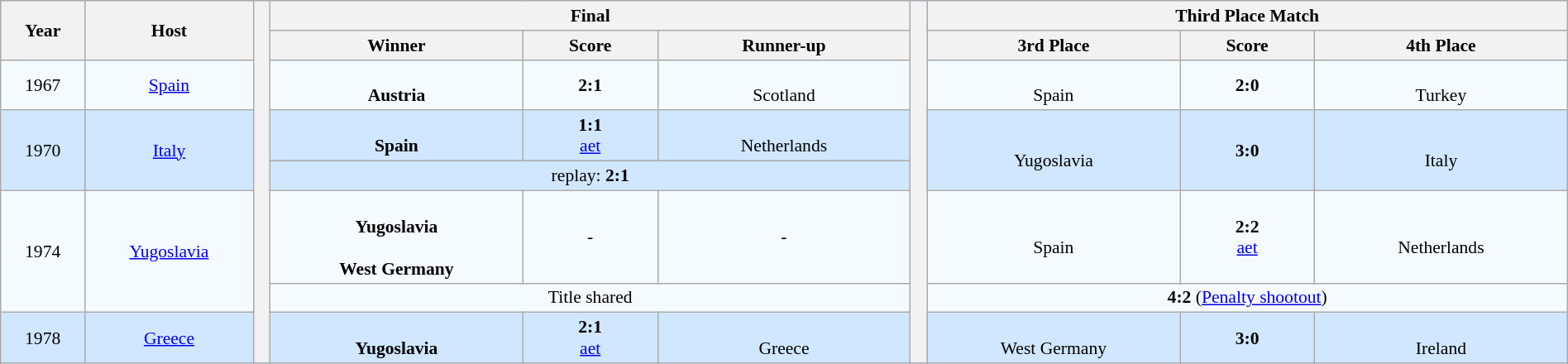<table class="wikitable" border="1" style="border-collapse:collapse; font-size:90%;" cellpadding="3" cellspacing="0" width="100%">
<tr bgcolor="#C1D8FF">
<th rowspan="2" width="5%">Year</th>
<th rowspan="2" width="10%">Host</th>
<th width="1%" rowspan="22" bgcolor="#ffffff"></th>
<th colspan="3">Final</th>
<th width="1%" rowspan="22" bgcolor="#ffffff"></th>
<th colspan="3">Third Place Match</th>
</tr>
<tr bgcolor="#EFEFEF">
<th width="15%">Winner</th>
<th width="8%">Score</th>
<th width="15%">Runner-up</th>
<th width="15%">3rd Place</th>
<th width="8%">Score</th>
<th width="15%">4th Place</th>
</tr>
<tr align="center" bgcolor="#F5FAFF">
<td>1967</td>
<td><a href='#'>Spain</a></td>
<td><br><strong>Austria</strong></td>
<td><strong>2:1</strong></td>
<td><br>Scotland</td>
<td><br>Spain</td>
<td><strong>2:0</strong></td>
<td><br>Turkey</td>
</tr>
<tr align="center" bgcolor="#D0E7FF">
<td rowspan="2">1970</td>
<td rowspan="2"><a href='#'>Italy</a></td>
<td><br><strong>Spain</strong></td>
<td><strong>1:1</strong><br><a href='#'>aet</a></td>
<td><br>Netherlands</td>
<td rowspan="2"><br>Yugoslavia</td>
<td rowspan="2"><strong>3:0</strong></td>
<td rowspan="2"><br>Italy</td>
</tr>
<tr align="center" bgcolor="#D0E7FF">
<td colspan="3">replay: <strong>2:1</strong></td>
</tr>
<tr align="center" bgcolor="#F5FAFF">
<td rowspan="2">1974</td>
<td rowspan="2"><a href='#'>Yugoslavia</a></td>
<td><br><strong>Yugoslavia</strong><br><br><strong>West Germany</strong></td>
<td>-</td>
<td>-</td>
<td><br>Spain</td>
<td><strong>2:2</strong><br><a href='#'>aet</a></td>
<td><br>Netherlands</td>
</tr>
<tr align="center" bgcolor="#F5FAFF">
<td colspan="3">Title shared</td>
<td colspan="3"><strong>4:2</strong> (<a href='#'>Penalty shootout</a>)</td>
</tr>
<tr align="center" bgcolor="#D0E7FF">
<td>1978</td>
<td><a href='#'>Greece</a></td>
<td><br><strong>Yugoslavia</strong></td>
<td><strong>2:1</strong><br><a href='#'>aet</a></td>
<td><br>Greece</td>
<td><br>West Germany</td>
<td><strong>3:0</strong></td>
<td><br>Ireland</td>
</tr>
</table>
